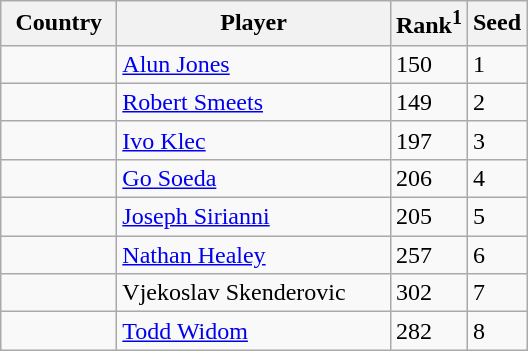<table class="sortable wikitable">
<tr>
<th width="70">Country</th>
<th width="175">Player</th>
<th>Rank<sup>1</sup></th>
<th>Seed</th>
</tr>
<tr>
<td></td>
<td><a href='#'>Alun Jones</a></td>
<td>150</td>
<td>1</td>
</tr>
<tr>
<td></td>
<td><a href='#'>Robert Smeets</a></td>
<td>149</td>
<td>2</td>
</tr>
<tr>
<td></td>
<td><a href='#'>Ivo Klec</a></td>
<td>197</td>
<td>3</td>
</tr>
<tr>
<td></td>
<td><a href='#'>Go Soeda</a></td>
<td>206</td>
<td>4</td>
</tr>
<tr>
<td></td>
<td><a href='#'>Joseph Sirianni</a></td>
<td>205</td>
<td>5</td>
</tr>
<tr>
<td></td>
<td><a href='#'>Nathan Healey</a></td>
<td>257</td>
<td>6</td>
</tr>
<tr>
<td></td>
<td>Vjekoslav Skenderovic</td>
<td>302</td>
<td>7</td>
</tr>
<tr>
<td></td>
<td><a href='#'>Todd Widom</a></td>
<td>282</td>
<td>8</td>
</tr>
</table>
